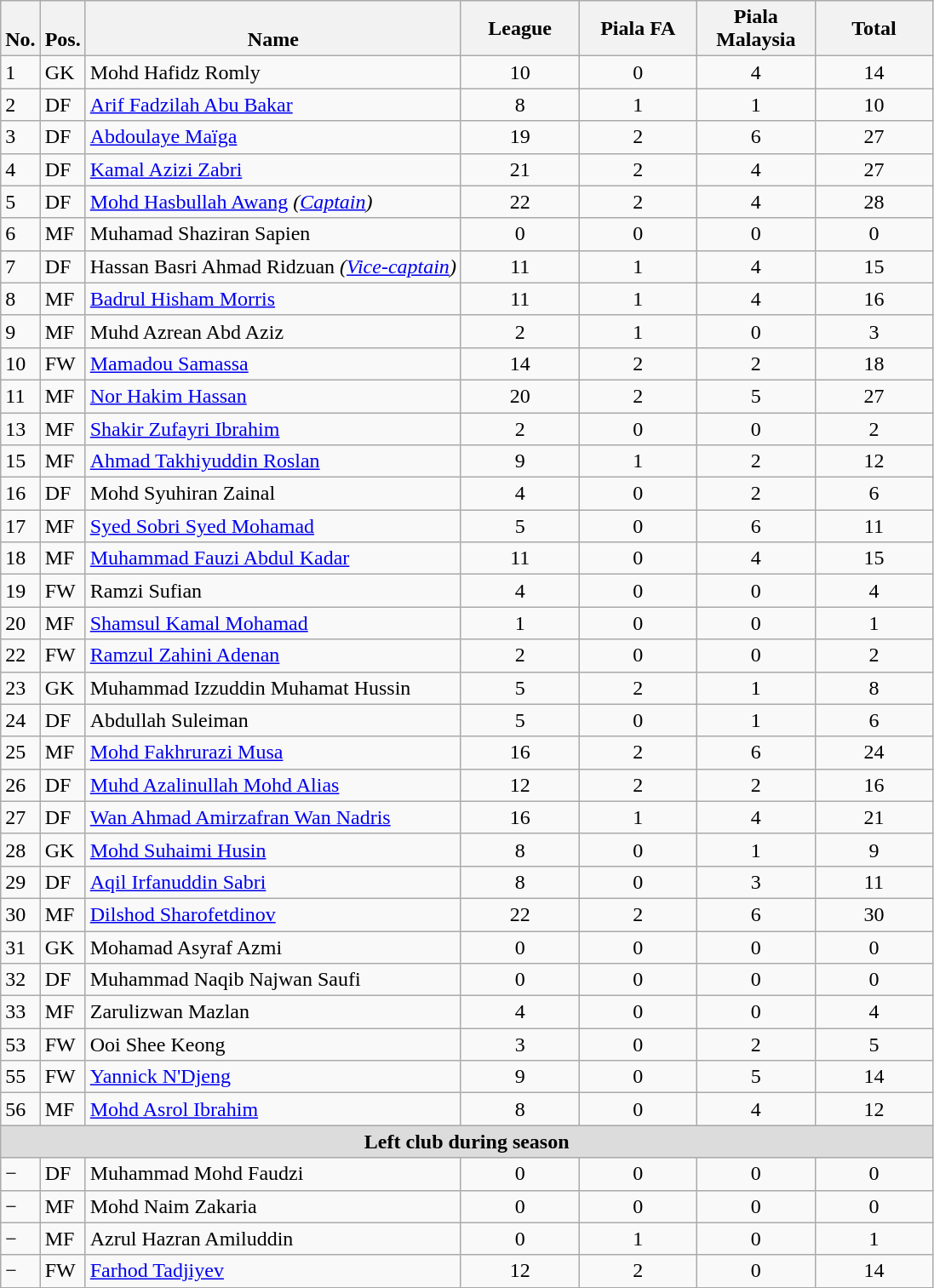<table class="wikitable" style="text-align:center">
<tr>
<th rowspan="1" valign="bottom">No.</th>
<th rowspan="1" valign="bottom">Pos.</th>
<th rowspan="1" valign="bottom">Name</th>
<th rowspan="1" width="85">League</th>
<th rowspan="1" width="85">Piala FA</th>
<th rowspan="1" width="85">Piala Malaysia</th>
<th rowspan="1" width="85">Total</th>
</tr>
<tr>
<td align=left>1</td>
<td align=left>GK</td>
<td align=left> Mohd Hafidz Romly</td>
<td>10</td>
<td>0</td>
<td>4</td>
<td>14</td>
</tr>
<tr>
<td align=left>2</td>
<td align=left>DF</td>
<td align=left> <a href='#'>Arif Fadzilah Abu Bakar</a></td>
<td>8</td>
<td>1</td>
<td>1</td>
<td>10</td>
</tr>
<tr>
<td align=left>3</td>
<td align=left>DF</td>
<td align=left> <a href='#'>Abdoulaye Maïga</a></td>
<td>19</td>
<td>2</td>
<td>6</td>
<td>27</td>
</tr>
<tr>
<td align=left>4</td>
<td align=left>DF</td>
<td align=left> <a href='#'>Kamal Azizi Zabri</a></td>
<td>21</td>
<td>2</td>
<td>4</td>
<td>27</td>
</tr>
<tr>
<td align=left>5</td>
<td align=left>DF</td>
<td align=left> <a href='#'>Mohd Hasbullah Awang</a> <em>(<a href='#'>Captain</a>)</em></td>
<td>22</td>
<td>2</td>
<td>4</td>
<td>28</td>
</tr>
<tr>
<td align=left>6</td>
<td align=left>MF</td>
<td align=left> Muhamad Shaziran Sapien</td>
<td>0</td>
<td>0</td>
<td>0</td>
<td>0</td>
</tr>
<tr>
<td align=left>7</td>
<td align=left>DF</td>
<td align=left> Hassan Basri Ahmad Ridzuan <em>(<a href='#'>Vice-captain</a>)</em></td>
<td>11</td>
<td>1</td>
<td>4</td>
<td>15</td>
</tr>
<tr>
<td align=left>8</td>
<td align=left>MF</td>
<td align=left> <a href='#'>Badrul Hisham Morris</a></td>
<td>11</td>
<td>1</td>
<td>4</td>
<td>16</td>
</tr>
<tr>
<td align=left>9</td>
<td align=left>MF</td>
<td align=left> Muhd Azrean Abd Aziz</td>
<td>2</td>
<td>1</td>
<td>0</td>
<td>3</td>
</tr>
<tr>
<td align=left>10</td>
<td align=left>FW</td>
<td align=left> <a href='#'>Mamadou Samassa</a></td>
<td>14</td>
<td>2</td>
<td>2</td>
<td>18</td>
</tr>
<tr>
<td align=left>11</td>
<td align=left>MF</td>
<td align=left> <a href='#'>Nor Hakim Hassan</a></td>
<td>20</td>
<td>2</td>
<td>5</td>
<td>27</td>
</tr>
<tr>
<td align=left>13</td>
<td align=left>MF</td>
<td align=left> <a href='#'>Shakir Zufayri Ibrahim</a></td>
<td>2</td>
<td>0</td>
<td>0</td>
<td>2</td>
</tr>
<tr>
<td align=left>15</td>
<td align=left>MF</td>
<td align=left> <a href='#'>Ahmad Takhiyuddin Roslan</a></td>
<td>9</td>
<td>1</td>
<td>2</td>
<td>12</td>
</tr>
<tr>
<td align=left>16</td>
<td align=left>DF</td>
<td align=left> Mohd Syuhiran Zainal</td>
<td>4</td>
<td>0</td>
<td>2</td>
<td>6</td>
</tr>
<tr>
<td align=left>17</td>
<td align=left>MF</td>
<td align=left> <a href='#'>Syed Sobri Syed Mohamad</a></td>
<td>5</td>
<td>0</td>
<td>6</td>
<td>11</td>
</tr>
<tr>
<td align=left>18</td>
<td align=left>MF</td>
<td align=left> <a href='#'>Muhammad Fauzi Abdul Kadar</a></td>
<td>11</td>
<td>0</td>
<td>4</td>
<td>15</td>
</tr>
<tr>
<td align=left>19</td>
<td align=left>FW</td>
<td align=left> Ramzi Sufian</td>
<td>4</td>
<td>0</td>
<td>0</td>
<td>4</td>
</tr>
<tr>
<td align=left>20</td>
<td align=left>MF</td>
<td align=left> <a href='#'>Shamsul Kamal Mohamad</a></td>
<td>1</td>
<td>0</td>
<td>0</td>
<td>1</td>
</tr>
<tr>
<td align=left>22</td>
<td align=left>FW</td>
<td align=left> <a href='#'>Ramzul Zahini Adenan</a></td>
<td>2</td>
<td>0</td>
<td>0</td>
<td>2</td>
</tr>
<tr>
<td align=left>23</td>
<td align=left>GK</td>
<td align=left> Muhammad Izzuddin Muhamat Hussin</td>
<td>5</td>
<td>2</td>
<td>1</td>
<td>8</td>
</tr>
<tr>
<td align=left>24</td>
<td align=left>DF</td>
<td align=left> Abdullah Suleiman</td>
<td>5</td>
<td>0</td>
<td>1</td>
<td>6</td>
</tr>
<tr>
<td align=left>25</td>
<td align=left>MF</td>
<td align=left> <a href='#'>Mohd Fakhrurazi Musa</a></td>
<td>16</td>
<td>2</td>
<td>6</td>
<td>24</td>
</tr>
<tr>
<td align=left>26</td>
<td align=left>DF</td>
<td align=left> <a href='#'>Muhd Azalinullah Mohd Alias</a></td>
<td>12</td>
<td>2</td>
<td>2</td>
<td>16</td>
</tr>
<tr>
<td align=left>27</td>
<td align=left>DF</td>
<td align=left> <a href='#'>Wan Ahmad Amirzafran Wan Nadris</a></td>
<td>16</td>
<td>1</td>
<td>4</td>
<td>21</td>
</tr>
<tr>
<td align=left>28</td>
<td align=left>GK</td>
<td align=left> <a href='#'>Mohd Suhaimi Husin</a></td>
<td>8</td>
<td>0</td>
<td>1</td>
<td>9</td>
</tr>
<tr>
<td align=left>29</td>
<td align=left>DF</td>
<td align=left> <a href='#'>Aqil Irfanuddin Sabri</a></td>
<td>8</td>
<td>0</td>
<td>3</td>
<td>11</td>
</tr>
<tr>
<td align=left>30</td>
<td align=left>MF</td>
<td align=left> <a href='#'>Dilshod Sharofetdinov</a></td>
<td>22</td>
<td>2</td>
<td>6</td>
<td>30</td>
</tr>
<tr>
<td align=left>31</td>
<td align=left>GK</td>
<td align=left> Mohamad Asyraf Azmi</td>
<td>0</td>
<td>0</td>
<td>0</td>
<td>0</td>
</tr>
<tr>
<td align=left>32</td>
<td align=left>DF</td>
<td align=left> Muhammad Naqib Najwan Saufi</td>
<td>0</td>
<td>0</td>
<td>0</td>
<td>0</td>
</tr>
<tr>
<td align=left>33</td>
<td align=left>MF</td>
<td align=left> Zarulizwan Mazlan</td>
<td>4</td>
<td>0</td>
<td>0</td>
<td>4</td>
</tr>
<tr>
<td align=left>53</td>
<td align=left>FW</td>
<td align=left> Ooi Shee Keong</td>
<td>3</td>
<td>0</td>
<td>2</td>
<td>5</td>
</tr>
<tr>
<td align=left>55</td>
<td align=left>FW</td>
<td align=left> <a href='#'>Yannick N'Djeng</a></td>
<td>9</td>
<td>0</td>
<td>5</td>
<td>14</td>
</tr>
<tr>
<td align=left>56</td>
<td align=left>MF</td>
<td align=left> <a href='#'>Mohd Asrol Ibrahim</a></td>
<td>8</td>
<td>0</td>
<td>4</td>
<td>12</td>
</tr>
<tr>
<th colspan="15" style="background:#dcdcdc; text-align:center;">Left club during season</th>
</tr>
<tr>
<td align=left>−</td>
<td align=left>DF</td>
<td align=left> Muhammad Mohd Faudzi</td>
<td>0</td>
<td>0</td>
<td>0</td>
<td>0</td>
</tr>
<tr>
<td align=left>−</td>
<td align=left>MF</td>
<td align=left> Mohd Naim Zakaria</td>
<td>0</td>
<td>0</td>
<td>0</td>
<td>0</td>
</tr>
<tr>
<td align=left>−</td>
<td align=left>MF</td>
<td align=left> Azrul Hazran Amiluddin</td>
<td>0</td>
<td>1</td>
<td>0</td>
<td>1</td>
</tr>
<tr>
<td align=left>−</td>
<td align=left>FW</td>
<td align=left> <a href='#'>Farhod Tadjiyev</a></td>
<td>12</td>
<td>2</td>
<td>0</td>
<td>14</td>
</tr>
</table>
